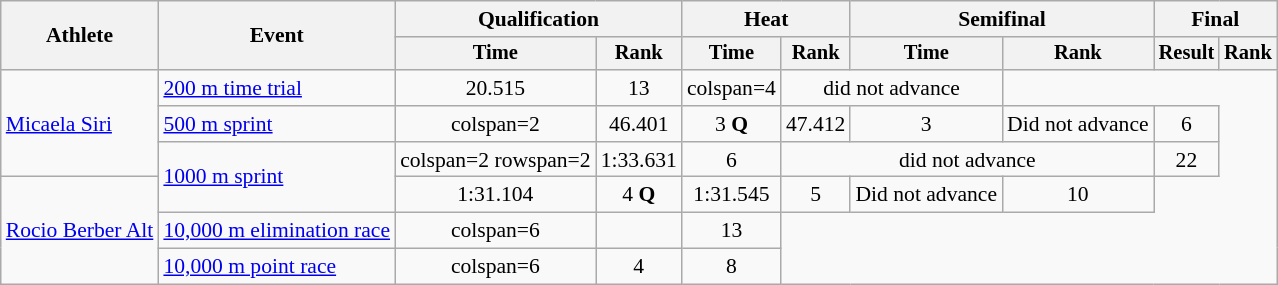<table class=wikitable style=font-size:90%;text-align:center>
<tr>
<th rowspan=2>Athlete</th>
<th rowspan=2>Event</th>
<th colspan=2>Qualification</th>
<th colspan=2>Heat</th>
<th colspan=2>Semifinal</th>
<th colspan=2>Final</th>
</tr>
<tr style=font-size:95%>
<th>Time</th>
<th>Rank</th>
<th>Time</th>
<th>Rank</th>
<th>Time</th>
<th>Rank</th>
<th>Result</th>
<th>Rank</th>
</tr>
<tr>
<td align=left rowspan=3><a href='#'>Micaela Siri</a></td>
<td align=left><a href='#'>200 m time trial</a></td>
<td>20.515</td>
<td>13</td>
<td>colspan=4 </td>
<td colspan=2>did not advance</td>
</tr>
<tr>
<td align=left><a href='#'>500 m sprint</a></td>
<td>colspan=2 </td>
<td>46.401</td>
<td>3 <strong>Q</strong></td>
<td>47.412</td>
<td>3</td>
<td>Did not advance</td>
<td>6</td>
</tr>
<tr>
<td align=left rowspan=2><a href='#'>1000 m sprint</a></td>
<td>colspan=2 rowspan=2 </td>
<td>1:33.631</td>
<td>6</td>
<td colspan=3>did not advance</td>
<td>22</td>
</tr>
<tr>
<td align=left rowspan=3><a href='#'>Rocio Berber Alt</a></td>
<td>1:31.104</td>
<td>4 <strong>Q</strong></td>
<td>1:31.545</td>
<td>5</td>
<td>Did not advance</td>
<td>10</td>
</tr>
<tr>
<td align=left><a href='#'>10,000 m elimination race</a></td>
<td>colspan=6 </td>
<td></td>
<td>13</td>
</tr>
<tr>
<td align=left><a href='#'>10,000 m point race</a></td>
<td>colspan=6 </td>
<td>4</td>
<td>8</td>
</tr>
</table>
